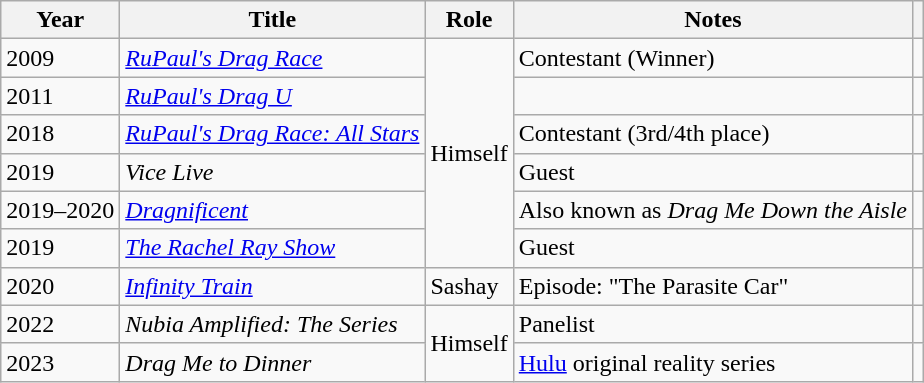<table class="wikitable plainrowheaders sortable">
<tr>
<th scope="col">Year</th>
<th scope="col">Title</th>
<th scope="col">Role</th>
<th scope="col">Notes</th>
<th style="text-align: center;" class="unsortable"></th>
</tr>
<tr>
<td>2009</td>
<td scope="row"><em><a href='#'>RuPaul's Drag Race</a></em></td>
<td rowspan="6">Himself</td>
<td>Contestant (Winner)</td>
<td style="text-align: center;"></td>
</tr>
<tr>
<td>2011</td>
<td scope="row"><em><a href='#'>RuPaul's Drag U</a></em></td>
<td></td>
<td style="text-align: center;"></td>
</tr>
<tr>
<td>2018</td>
<td scope="row"><em><a href='#'>RuPaul's Drag Race: All Stars</a></em></td>
<td>Contestant (3rd/4th place)</td>
<td style="text-align: center;"></td>
</tr>
<tr>
<td>2019</td>
<td><em>Vice Live</em></td>
<td>Guest</td>
<td style="text-align: center;"></td>
</tr>
<tr>
<td>2019–2020</td>
<td scope="row"><em><a href='#'>Dragnificent</a></em></td>
<td>Also known as <em>Drag Me Down the Aisle</em></td>
<td style="text-align: center;"></td>
</tr>
<tr>
<td>2019</td>
<td><em><a href='#'>The Rachel Ray Show</a></em></td>
<td>Guest</td>
<td style="text-align: center;"></td>
</tr>
<tr>
<td>2020</td>
<td><em><a href='#'>Infinity Train</a></em></td>
<td>Sashay</td>
<td>Episode: "The Parasite Car"</td>
<td style="text-align: center;"></td>
</tr>
<tr>
<td>2022</td>
<td><em>Nubia Amplified: The Series</em></td>
<td rowspan="2">Himself</td>
<td>Panelist</td>
<td style="text-align: center;"></td>
</tr>
<tr>
<td>2023</td>
<td><em>Drag Me to Dinner</em></td>
<td><a href='#'>Hulu</a> original reality series</td>
<td></td>
</tr>
</table>
